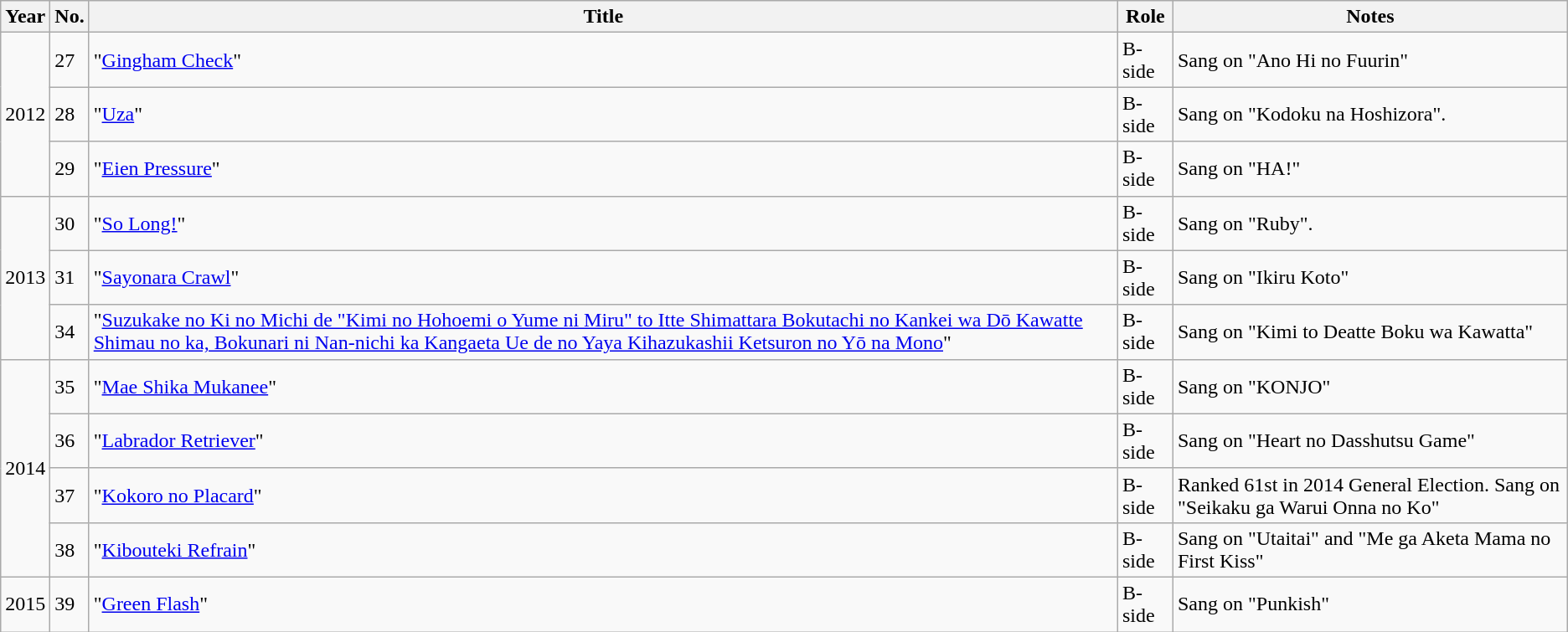<table class="wikitable sortable">
<tr>
<th>Year</th>
<th data-sort-type="number">No. </th>
<th>Title </th>
<th>Role </th>
<th class="unsortable">Notes </th>
</tr>
<tr>
<td rowspan="3">2012</td>
<td>27</td>
<td>"<a href='#'>Gingham Check</a>"</td>
<td>B-side</td>
<td>Sang on "Ano Hi no Fuurin"</td>
</tr>
<tr>
<td>28</td>
<td>"<a href='#'>Uza</a>"</td>
<td>B-side</td>
<td>Sang on "Kodoku na Hoshizora".</td>
</tr>
<tr>
<td>29</td>
<td>"<a href='#'>Eien Pressure</a>"</td>
<td>B-side</td>
<td>Sang on "HA!"</td>
</tr>
<tr>
<td rowspan="3">2013</td>
<td>30</td>
<td>"<a href='#'>So Long!</a>"</td>
<td>B-side</td>
<td>Sang on "Ruby".</td>
</tr>
<tr>
<td>31</td>
<td>"<a href='#'>Sayonara Crawl</a>"</td>
<td>B-side</td>
<td>Sang on "Ikiru Koto"</td>
</tr>
<tr>
<td>34</td>
<td>"<a href='#'>Suzukake no Ki no Michi de "Kimi no Hohoemi o Yume ni Miru" to Itte Shimattara Bokutachi no Kankei wa Dō Kawatte Shimau no ka, Bokunari ni Nan-nichi ka Kangaeta Ue de no Yaya Kihazukashii Ketsuron no Yō na Mono</a>"</td>
<td>B-side</td>
<td>Sang on "Kimi to Deatte Boku wa Kawatta"</td>
</tr>
<tr>
<td rowspan="4">2014</td>
<td>35</td>
<td>"<a href='#'>Mae Shika Mukanee</a>"</td>
<td>B-side</td>
<td>Sang on "KONJO"</td>
</tr>
<tr>
<td>36</td>
<td>"<a href='#'>Labrador Retriever</a>"</td>
<td>B-side</td>
<td>Sang on "Heart no Dasshutsu Game"</td>
</tr>
<tr>
<td>37</td>
<td>"<a href='#'>Kokoro no Placard</a>"</td>
<td>B-side</td>
<td>Ranked 61st in 2014 General Election. Sang on "Seikaku ga Warui Onna no Ko"</td>
</tr>
<tr>
<td>38</td>
<td>"<a href='#'>Kibouteki Refrain</a>"</td>
<td>B-side</td>
<td>Sang on "Utaitai" and "Me ga Aketa Mama no First Kiss"</td>
</tr>
<tr>
<td rowspan="1">2015</td>
<td>39</td>
<td>"<a href='#'>Green Flash</a>"</td>
<td>B-side</td>
<td>Sang on "Punkish"</td>
</tr>
</table>
